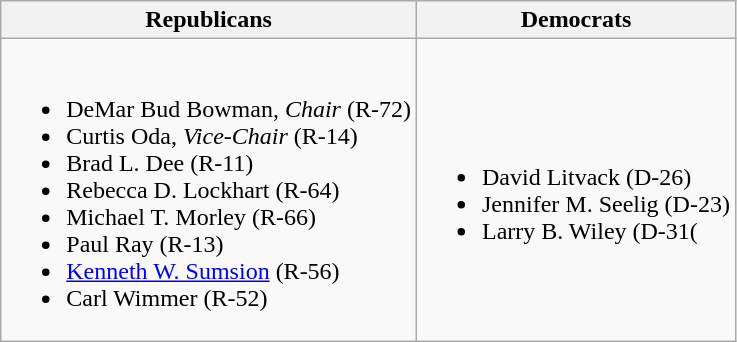<table class=wikitable>
<tr>
<th>Republicans</th>
<th>Democrats</th>
</tr>
<tr>
<td><br><ul><li>DeMar Bud Bowman, <em>Chair</em> (R-72)</li><li>Curtis Oda, <em>Vice-Chair</em> (R-14)</li><li>Brad L. Dee (R-11)</li><li>Rebecca D. Lockhart (R-64)</li><li>Michael T. Morley (R-66)</li><li>Paul Ray (R-13)</li><li><a href='#'>Kenneth W. Sumsion</a> (R-56)</li><li>Carl Wimmer (R-52)</li></ul></td>
<td><br><ul><li>David Litvack (D-26)</li><li>Jennifer M. Seelig (D-23)</li><li>Larry B. Wiley (D-31(</li></ul></td>
</tr>
</table>
